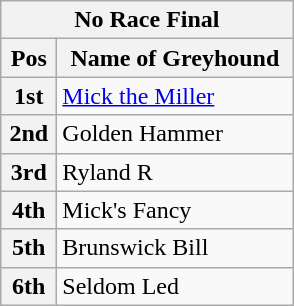<table class="wikitable">
<tr>
<th colspan="6">No Race Final </th>
</tr>
<tr>
<th width=30>Pos</th>
<th width=150>Name of Greyhound</th>
</tr>
<tr>
<th>1st</th>
<td><a href='#'>Mick the Miller</a></td>
</tr>
<tr>
<th>2nd</th>
<td>Golden Hammer</td>
</tr>
<tr>
<th>3rd</th>
<td>Ryland R</td>
</tr>
<tr>
<th>4th</th>
<td>Mick's Fancy</td>
</tr>
<tr>
<th>5th</th>
<td>Brunswick Bill</td>
</tr>
<tr>
<th>6th</th>
<td>Seldom Led</td>
</tr>
</table>
